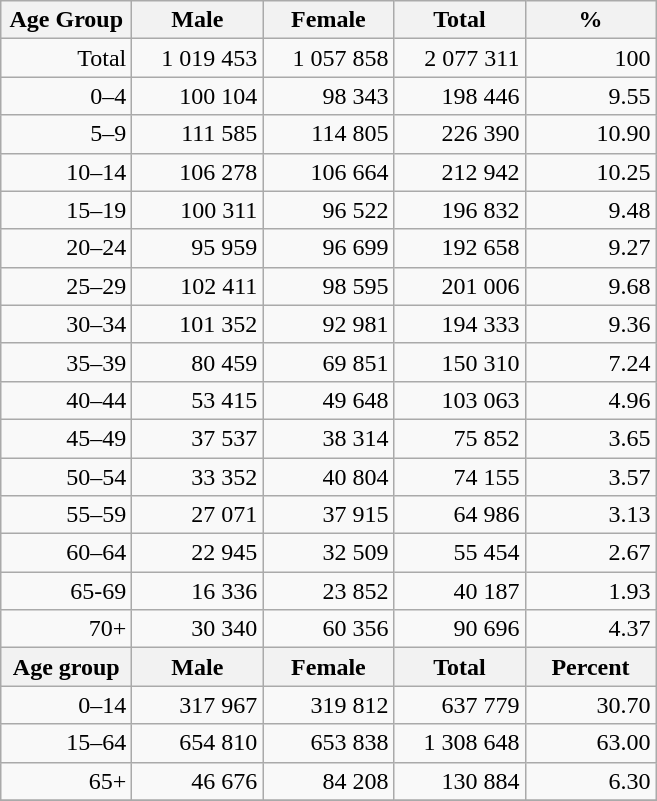<table class="wikitable">
<tr>
<th width="80pt">Age Group</th>
<th width="80pt">Male</th>
<th width="80pt">Female</th>
<th width="80pt">Total</th>
<th width="80pt">%</th>
</tr>
<tr>
<td align="right">Total</td>
<td align="right">1 019 453</td>
<td align="right">1 057 858</td>
<td align="right">2 077 311</td>
<td align="right">100</td>
</tr>
<tr>
<td align="right">0–4</td>
<td align="right">100 104</td>
<td align="right">98 343</td>
<td align="right">198 446</td>
<td align="right">9.55</td>
</tr>
<tr>
<td align="right">5–9</td>
<td align="right">111 585</td>
<td align="right">114 805</td>
<td align="right">226 390</td>
<td align="right">10.90</td>
</tr>
<tr>
<td align="right">10–14</td>
<td align="right">106 278</td>
<td align="right">106 664</td>
<td align="right">212 942</td>
<td align="right">10.25</td>
</tr>
<tr>
<td align="right">15–19</td>
<td align="right">100 311</td>
<td align="right">96 522</td>
<td align="right">196 832</td>
<td align="right">9.48</td>
</tr>
<tr>
<td align="right">20–24</td>
<td align="right">95 959</td>
<td align="right">96 699</td>
<td align="right">192 658</td>
<td align="right">9.27</td>
</tr>
<tr>
<td align="right">25–29</td>
<td align="right">102 411</td>
<td align="right">98 595</td>
<td align="right">201 006</td>
<td align="right">9.68</td>
</tr>
<tr>
<td align="right">30–34</td>
<td align="right">101 352</td>
<td align="right">92 981</td>
<td align="right">194 333</td>
<td align="right">9.36</td>
</tr>
<tr>
<td align="right">35–39</td>
<td align="right">80 459</td>
<td align="right">69 851</td>
<td align="right">150 310</td>
<td align="right">7.24</td>
</tr>
<tr>
<td align="right">40–44</td>
<td align="right">53 415</td>
<td align="right">49 648</td>
<td align="right">103 063</td>
<td align="right">4.96</td>
</tr>
<tr>
<td align="right">45–49</td>
<td align="right">37 537</td>
<td align="right">38 314</td>
<td align="right">75 852</td>
<td align="right">3.65</td>
</tr>
<tr>
<td align="right">50–54</td>
<td align="right">33 352</td>
<td align="right">40 804</td>
<td align="right">74 155</td>
<td align="right">3.57</td>
</tr>
<tr>
<td align="right">55–59</td>
<td align="right">27 071</td>
<td align="right">37 915</td>
<td align="right">64 986</td>
<td align="right">3.13</td>
</tr>
<tr>
<td align="right">60–64</td>
<td align="right">22 945</td>
<td align="right">32 509</td>
<td align="right">55 454</td>
<td align="right">2.67</td>
</tr>
<tr>
<td align="right">65-69</td>
<td align="right">16 336</td>
<td align="right">23 852</td>
<td align="right">40 187</td>
<td align="right">1.93</td>
</tr>
<tr>
<td align="right">70+</td>
<td align="right">30 340</td>
<td align="right">60 356</td>
<td align="right">90 696</td>
<td align="right">4.37</td>
</tr>
<tr>
<th width="50">Age group</th>
<th width="80pt">Male</th>
<th width="80">Female</th>
<th width="80">Total</th>
<th width="50">Percent</th>
</tr>
<tr>
<td align="right">0–14</td>
<td align="right">317 967</td>
<td align="right">319 812</td>
<td align="right">637 779</td>
<td align="right">30.70</td>
</tr>
<tr>
<td align="right">15–64</td>
<td align="right">654 810</td>
<td align="right">653 838</td>
<td align="right">1 308 648</td>
<td align="right">63.00</td>
</tr>
<tr>
<td align="right">65+</td>
<td align="right">46 676</td>
<td align="right">84 208</td>
<td align="right">130 884</td>
<td align="right">6.30</td>
</tr>
<tr>
</tr>
</table>
